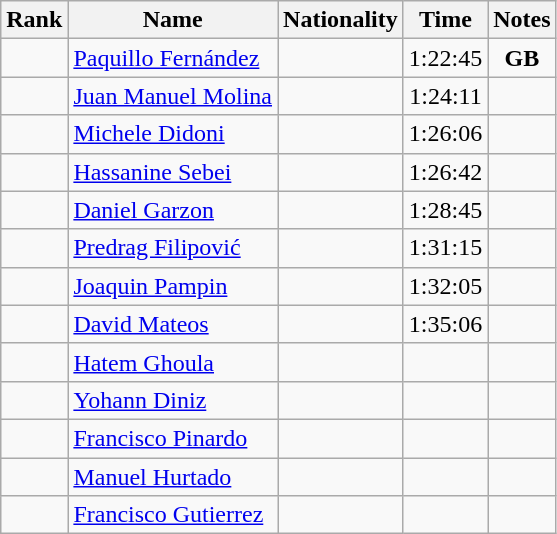<table class="wikitable sortable" style="text-align:center">
<tr>
<th>Rank</th>
<th>Name</th>
<th>Nationality</th>
<th>Time</th>
<th>Notes</th>
</tr>
<tr>
<td></td>
<td align=left><a href='#'>Paquillo Fernández</a></td>
<td align=left></td>
<td>1:22:45</td>
<td><strong>GB</strong></td>
</tr>
<tr>
<td></td>
<td align=left><a href='#'>Juan Manuel Molina</a></td>
<td align=left></td>
<td>1:24:11</td>
<td></td>
</tr>
<tr>
<td></td>
<td align=left><a href='#'>Michele Didoni</a></td>
<td align=left></td>
<td>1:26:06</td>
<td></td>
</tr>
<tr>
<td></td>
<td align=left><a href='#'>Hassanine Sebei</a></td>
<td align=left></td>
<td>1:26:42</td>
<td></td>
</tr>
<tr>
<td></td>
<td align=left><a href='#'>Daniel Garzon</a></td>
<td align=left></td>
<td>1:28:45</td>
<td></td>
</tr>
<tr>
<td></td>
<td align=left><a href='#'>Predrag Filipović</a></td>
<td align=left></td>
<td>1:31:15</td>
<td></td>
</tr>
<tr>
<td></td>
<td align=left><a href='#'>Joaquin Pampin</a></td>
<td align=left></td>
<td>1:32:05</td>
<td></td>
</tr>
<tr>
<td></td>
<td align=left><a href='#'>David Mateos</a></td>
<td align=left></td>
<td>1:35:06</td>
<td></td>
</tr>
<tr>
<td></td>
<td align=left><a href='#'>Hatem Ghoula</a></td>
<td align=left></td>
<td></td>
<td></td>
</tr>
<tr>
<td></td>
<td align=left><a href='#'>Yohann Diniz</a></td>
<td align=left></td>
<td></td>
<td></td>
</tr>
<tr>
<td></td>
<td align=left><a href='#'>Francisco Pinardo</a></td>
<td align=left></td>
<td></td>
<td></td>
</tr>
<tr>
<td></td>
<td align=left><a href='#'>Manuel Hurtado</a></td>
<td align=left></td>
<td></td>
<td></td>
</tr>
<tr>
<td></td>
<td align=left><a href='#'>Francisco Gutierrez</a></td>
<td align=left></td>
<td></td>
<td></td>
</tr>
</table>
